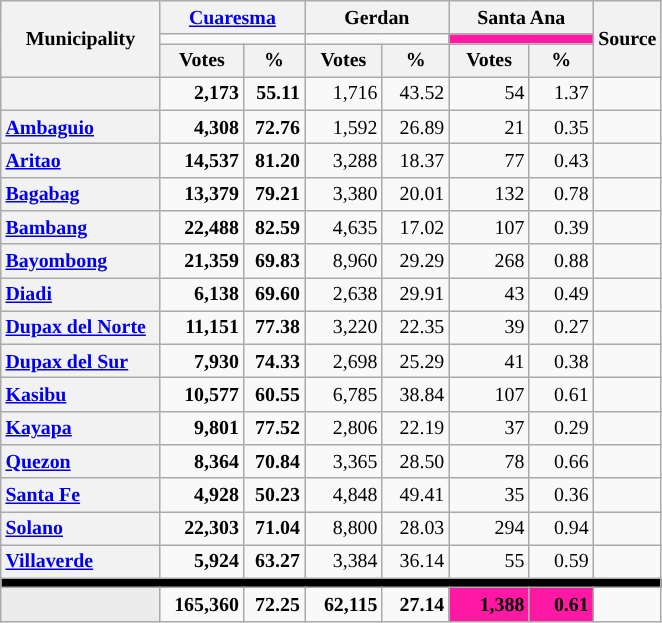<table class="wikitable" style="text-align:right; font-size:83%">
<tr>
<th rowspan="3" style="width:100px;">Municipality</th>
<th colspan="2" style="width:90px;"><a href='#'>Cuaresma</a></th>
<th colspan="2" style="width:90px;">Gerdan</th>
<th colspan="2" style="width:90px;">Santa Ana</th>
<th rowspan="3">Source</th>
</tr>
<tr>
<td colspan="2" style="background:"></td>
<td colspan="2" style="background:"></td>
<td colspan="2" style="background-color:#FE18A3;"></td>
</tr>
<tr>
<th>Votes</th>
<th>%</th>
<th>Votes</th>
<th>%</th>
<th>Votes</th>
<th>%</th>
</tr>
<tr>
<th style="text-align:left;"></th>
<td style="background:"><strong>2,173</strong></td>
<td style="background:"><strong>55.11</strong></td>
<td>1,716</td>
<td>43.52</td>
<td>54</td>
<td>1.37</td>
<td style="text-align:center;"></td>
</tr>
<tr>
<th style="text-align:left;"><a href='#'>Ambaguio</a></th>
<td style="background:"><strong>4,308</strong></td>
<td style="background:"><strong>72.76</strong></td>
<td>1,592</td>
<td>26.89</td>
<td>21</td>
<td>0.35</td>
<td style="text-align:center;"></td>
</tr>
<tr>
<th style="text-align:left;"><a href='#'>Aritao</a></th>
<td style="background:"><strong>14,537</strong></td>
<td style="background:"><strong>81.20</strong></td>
<td>3,288</td>
<td>18.37</td>
<td>77</td>
<td>0.43</td>
<td style="text-align:center;"></td>
</tr>
<tr>
<th style="text-align:left;"><a href='#'>Bagabag</a></th>
<td style="background:"><strong>13,379</strong></td>
<td style="background:"><strong>79.21</strong></td>
<td>3,380</td>
<td>20.01</td>
<td>132</td>
<td>0.78</td>
<td style="text-align:center;"></td>
</tr>
<tr>
<th style="text-align:left;"><a href='#'>Bambang</a></th>
<td style="background:"><strong>22,488</strong></td>
<td style="background:"><strong>82.59</strong></td>
<td>4,635</td>
<td>17.02</td>
<td>107</td>
<td>0.39</td>
<td style="text-align:center;"></td>
</tr>
<tr>
<th style="text-align:left;"><a href='#'>Bayombong</a></th>
<td style="background:"><strong>21,359</strong></td>
<td style="background:"><strong>69.83</strong></td>
<td>8,960</td>
<td>29.29</td>
<td>268</td>
<td>0.88</td>
<td style="text-align:center;"></td>
</tr>
<tr>
<th style="text-align:left;"><a href='#'>Diadi</a></th>
<td style="background:"><strong>6,138</strong></td>
<td style="background:"><strong>69.60</strong></td>
<td>2,638</td>
<td>29.91</td>
<td>43</td>
<td>0.49</td>
<td style="text-align:center;"></td>
</tr>
<tr>
<th style="text-align:left;"><a href='#'>Dupax del Norte</a></th>
<td style="background:"><strong>11,151</strong></td>
<td style="background:"><strong>77.38</strong></td>
<td>3,220</td>
<td>22.35</td>
<td>39</td>
<td>0.27</td>
<td style="text-align:center;"></td>
</tr>
<tr>
<th style="text-align:left;"><a href='#'>Dupax del Sur</a></th>
<td style="background:"><strong>7,930</strong></td>
<td style="background:"><strong>74.33</strong></td>
<td>2,698</td>
<td>25.29</td>
<td>41</td>
<td>0.38</td>
<td style="text-align:center;"></td>
</tr>
<tr>
<th style="text-align:left;"><a href='#'>Kasibu</a></th>
<td style="background:"><strong>10,577</strong></td>
<td style="background:"><strong>60.55</strong></td>
<td>6,785</td>
<td>38.84</td>
<td>107</td>
<td>0.61</td>
<td style="text-align:center;"></td>
</tr>
<tr>
<th style="text-align:left;"><a href='#'>Kayapa</a></th>
<td style="background:"><strong>9,801</strong></td>
<td style="background:"><strong>77.52</strong></td>
<td>2,806</td>
<td>22.19</td>
<td>37</td>
<td>0.29</td>
<td style="text-align:center;"></td>
</tr>
<tr>
<th style="text-align:left;"><a href='#'>Quezon</a></th>
<td style="background:"><strong>8,364</strong></td>
<td style="background:"><strong>70.84</strong></td>
<td>3,365</td>
<td>28.50</td>
<td>78</td>
<td>0.66</td>
<td style="text-align:center;"></td>
</tr>
<tr>
<th style="text-align:left;"><a href='#'>Santa Fe</a></th>
<td style="background:"><strong>4,928</strong></td>
<td style="background:"><strong>50.23</strong></td>
<td>4,848</td>
<td>49.41</td>
<td>35</td>
<td>0.36</td>
<td style="text-align:center;"></td>
</tr>
<tr>
<th style="text-align:left;"><a href='#'>Solano</a></th>
<td style="background:"><strong>22,303</strong></td>
<td style="background:"><strong>71.04</strong></td>
<td>8,800</td>
<td>28.03</td>
<td>294</td>
<td>0.94</td>
<td style="text-align:center;"></td>
</tr>
<tr>
<th style="text-align:left;"><a href='#'>Villaverde</a></th>
<td style="background:"><strong>5,924</strong></td>
<td style="background:"><strong>63.27</strong></td>
<td>3,384</td>
<td>36.14</td>
<td>55</td>
<td>0.59</td>
<td style="text-align:center;"></td>
</tr>
<tr>
<td colspan="8" style="background-color:#000000;"></td>
</tr>
<tr>
<td style="background-color:#ECECEC;"><strong></strong></td>
<td style="background:"><strong>165,360</strong></td>
<td style="background:"><strong>72.25</strong></td>
<td style="background:"><strong>62,115</strong></td>
<td style="background:"><strong>27.14</strong></td>
<td style="background-color:#FE18A3;"><strong>1,388</strong></td>
<td style="background-color:#FE18A3;"><strong>0.61</strong></td>
<td style="text-align:center;"></td>
</tr>
</table>
